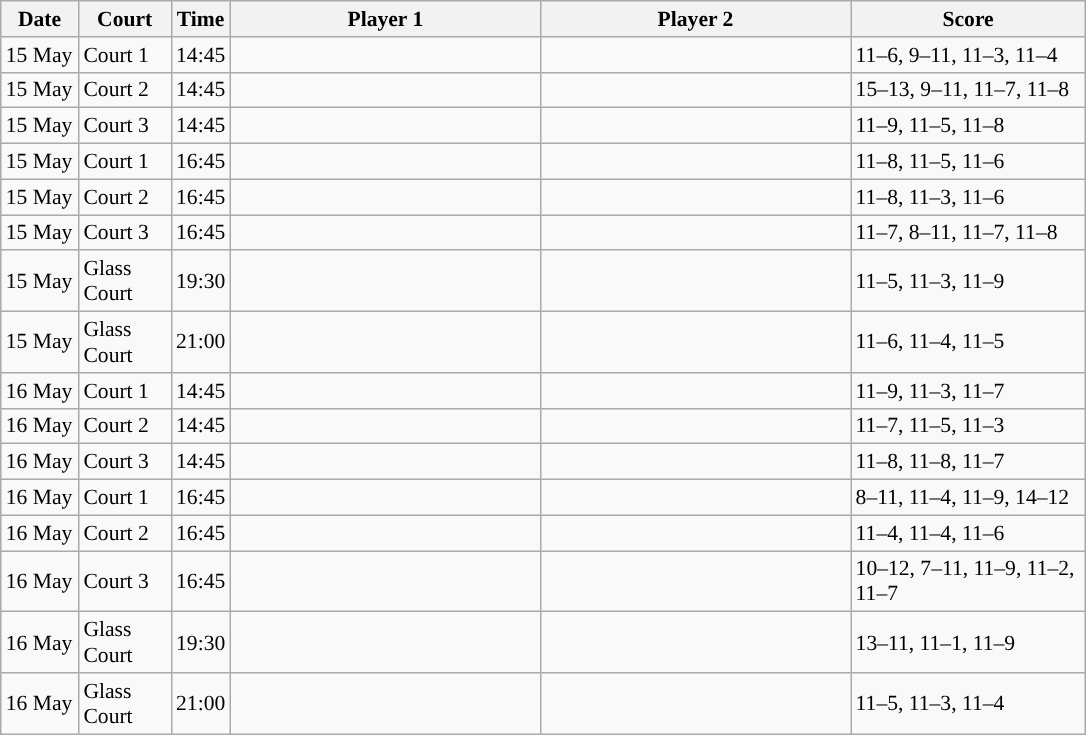<table class="sortable wikitable" style="font-size:90%">
<tr>
<th width="45" class="unsortable">Date</th>
<th width="55">Court</th>
<th width="30">Time</th>
<th width="200">Player 1</th>
<th width="200">Player 2</th>
<th width="150" class="unsortable">Score</th>
</tr>
<tr>
<td>15 May</td>
<td>Court 1</td>
<td>14:45</td>
<td><strong></strong></td>
<td></td>
<td>11–6, 9–11, 11–3, 11–4</td>
</tr>
<tr>
<td>15 May</td>
<td>Court 2</td>
<td>14:45</td>
<td></td>
<td><strong></strong></td>
<td>15–13, 9–11, 11–7, 11–8</td>
</tr>
<tr>
<td>15 May</td>
<td>Court 3</td>
<td>14:45</td>
<td><strong></strong></td>
<td></td>
<td>11–9, 11–5, 11–8</td>
</tr>
<tr>
<td>15 May</td>
<td>Court 1</td>
<td>16:45</td>
<td></td>
<td><strong></strong></td>
<td>11–8, 11–5, 11–6</td>
</tr>
<tr>
<td>15 May</td>
<td>Court 2</td>
<td>16:45</td>
<td><strong></strong></td>
<td></td>
<td>11–8, 11–3, 11–6</td>
</tr>
<tr>
<td>15 May</td>
<td>Court 3</td>
<td>16:45</td>
<td></td>
<td><strong></strong></td>
<td>11–7, 8–11, 11–7, 11–8</td>
</tr>
<tr>
<td>15 May</td>
<td>Glass Court</td>
<td>19:30</td>
<td><strong></strong></td>
<td></td>
<td>11–5, 11–3, 11–9</td>
</tr>
<tr>
<td>15 May</td>
<td>Glass Court</td>
<td>21:00</td>
<td></td>
<td><strong></strong></td>
<td>11–6, 11–4, 11–5</td>
</tr>
<tr>
<td>16 May</td>
<td>Court 1</td>
<td>14:45</td>
<td></td>
<td><strong></strong></td>
<td>11–9, 11–3, 11–7</td>
</tr>
<tr>
<td>16 May</td>
<td>Court 2</td>
<td>14:45</td>
<td><strong></strong></td>
<td></td>
<td>11–7, 11–5, 11–3</td>
</tr>
<tr>
<td>16 May</td>
<td>Court 3</td>
<td>14:45</td>
<td></td>
<td><strong></strong></td>
<td>11–8, 11–8, 11–7</td>
</tr>
<tr>
<td>16 May</td>
<td>Court 1</td>
<td>16:45</td>
<td><strong></strong></td>
<td></td>
<td>8–11, 11–4, 11–9, 14–12</td>
</tr>
<tr>
<td>16 May</td>
<td>Court 2</td>
<td>16:45</td>
<td><strong></strong></td>
<td></td>
<td>11–4, 11–4, 11–6</td>
</tr>
<tr>
<td>16 May</td>
<td>Court 3</td>
<td>16:45</td>
<td><strong></strong></td>
<td></td>
<td>10–12, 7–11, 11–9, 11–2, 11–7</td>
</tr>
<tr>
<td>16 May</td>
<td>Glass Court</td>
<td>19:30</td>
<td></td>
<td><strong></strong></td>
<td>13–11, 11–1, 11–9</td>
</tr>
<tr>
<td>16 May</td>
<td>Glass Court</td>
<td>21:00</td>
<td><strong></strong></td>
<td></td>
<td>11–5, 11–3, 11–4</td>
</tr>
</table>
